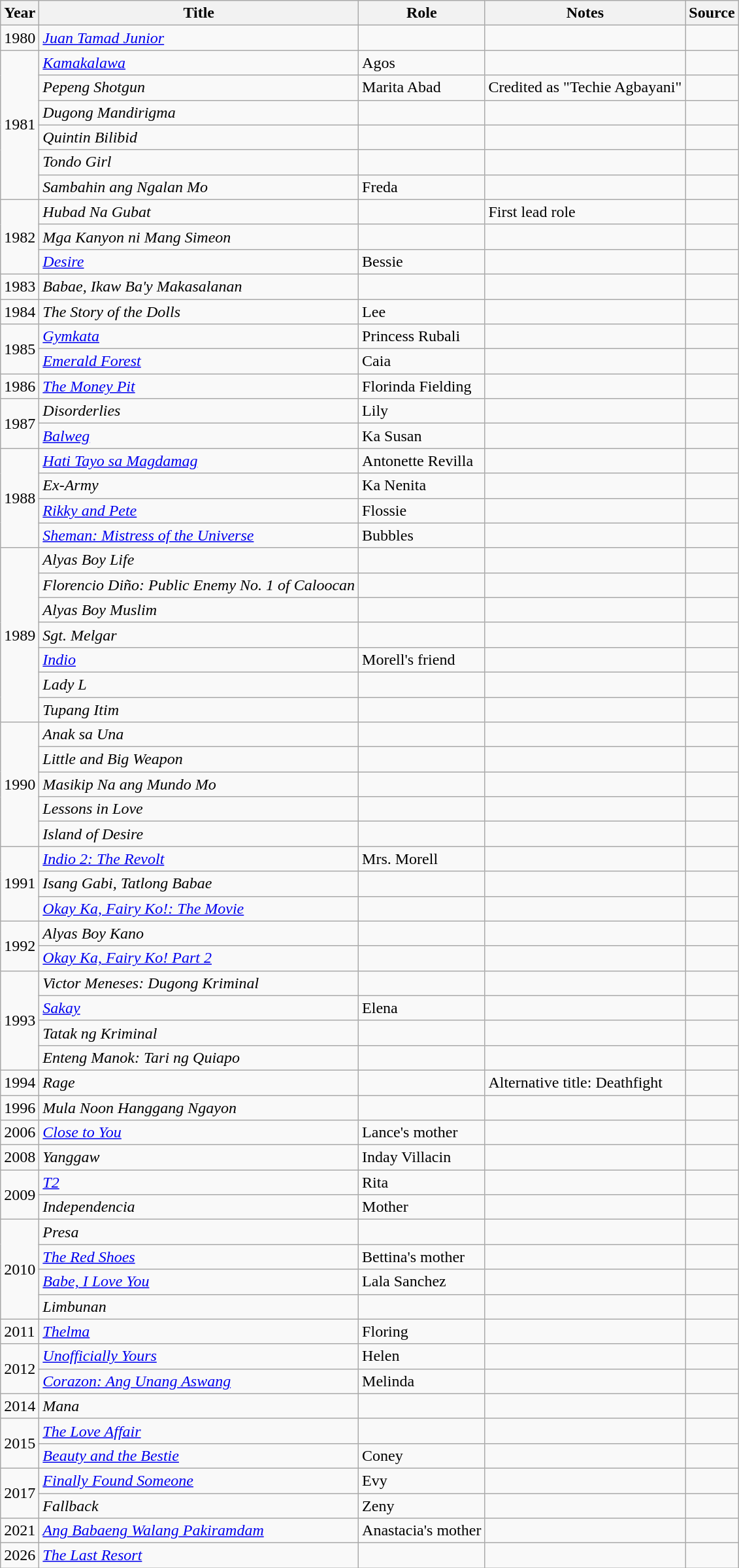<table class="wikitable sortable">
<tr>
<th>Year</th>
<th>Title</th>
<th>Role</th>
<th class="unsortable">Notes</th>
<th class="unsortable">Source</th>
</tr>
<tr>
<td>1980</td>
<td><em><a href='#'>Juan Tamad Junior</a></em></td>
<td></td>
<td></td>
<td></td>
</tr>
<tr>
<td rowspan="6">1981</td>
<td><em><a href='#'>Kamakalawa</a></em></td>
<td>Agos</td>
<td></td>
<td></td>
</tr>
<tr>
<td><em>Pepeng Shotgun</em></td>
<td>Marita Abad</td>
<td>Credited as "Techie Agbayani"</td>
<td></td>
</tr>
<tr>
<td><em>Dugong Mandirigma</em></td>
<td></td>
<td></td>
<td></td>
</tr>
<tr>
<td><em>Quintin Bilibid</em></td>
<td></td>
<td></td>
<td></td>
</tr>
<tr>
<td><em>Tondo Girl</em></td>
<td></td>
<td></td>
<td></td>
</tr>
<tr>
<td><em>Sambahin ang Ngalan Mo</em></td>
<td>Freda</td>
<td></td>
<td></td>
</tr>
<tr>
<td rowspan="3">1982</td>
<td><em>Hubad Na Gubat</em></td>
<td></td>
<td>First lead role</td>
<td></td>
</tr>
<tr>
<td><em>Mga Kanyon ni Mang Simeon</em></td>
<td></td>
<td></td>
<td></td>
</tr>
<tr>
<td><em><a href='#'>Desire</a></em></td>
<td>Bessie</td>
<td></td>
<td></td>
</tr>
<tr>
<td>1983</td>
<td><em>Babae, Ikaw Ba'y Makasalanan</em></td>
<td></td>
<td></td>
<td></td>
</tr>
<tr>
<td>1984</td>
<td><em>The Story of the Dolls</em></td>
<td>Lee</td>
<td></td>
<td></td>
</tr>
<tr>
<td rowspan="2">1985</td>
<td><em><a href='#'>Gymkata</a></em></td>
<td>Princess Rubali</td>
<td></td>
<td></td>
</tr>
<tr>
<td><em><a href='#'>Emerald Forest</a></em></td>
<td>Caia</td>
<td></td>
<td></td>
</tr>
<tr>
<td>1986</td>
<td><em><a href='#'>The Money Pit</a></em></td>
<td>Florinda Fielding</td>
<td></td>
<td></td>
</tr>
<tr>
<td rowspan="2">1987</td>
<td><em>Disorderlies</em></td>
<td>Lily</td>
<td></td>
<td></td>
</tr>
<tr>
<td><em><a href='#'>Balweg</a></em></td>
<td>Ka Susan</td>
<td></td>
<td></td>
</tr>
<tr>
<td rowspan="4">1988</td>
<td><em><a href='#'>Hati Tayo sa Magdamag</a></em></td>
<td>Antonette Revilla</td>
<td></td>
<td></td>
</tr>
<tr>
<td><em>Ex-Army</em></td>
<td>Ka Nenita</td>
<td></td>
<td></td>
</tr>
<tr>
<td><em><a href='#'>Rikky and Pete</a></em></td>
<td>Flossie</td>
<td></td>
<td></td>
</tr>
<tr>
<td><em><a href='#'>Sheman: Mistress of the Universe</a></em></td>
<td>Bubbles</td>
<td></td>
<td></td>
</tr>
<tr>
<td rowspan="7">1989</td>
<td><em>Alyas Boy Life</em></td>
<td></td>
<td></td>
<td></td>
</tr>
<tr>
<td><em>Florencio Diño: Public Enemy No. 1 of Caloocan</em></td>
<td></td>
<td></td>
<td></td>
</tr>
<tr>
<td><em>Alyas Boy Muslim</em></td>
<td></td>
<td></td>
<td></td>
</tr>
<tr>
<td><em>Sgt. Melgar</em></td>
<td></td>
<td></td>
<td></td>
</tr>
<tr>
<td><em><a href='#'>Indio</a></em></td>
<td>Morell's friend</td>
<td></td>
<td></td>
</tr>
<tr>
<td><em>Lady L</em></td>
<td></td>
<td></td>
<td></td>
</tr>
<tr>
<td><em>Tupang Itim</em></td>
<td></td>
<td></td>
<td></td>
</tr>
<tr>
<td rowspan="5">1990</td>
<td><em>Anak sa Una</em></td>
<td></td>
<td></td>
<td></td>
</tr>
<tr>
<td><em>Little and Big Weapon</em></td>
<td></td>
<td></td>
<td></td>
</tr>
<tr>
<td><em>Masikip Na ang Mundo Mo</em></td>
<td></td>
<td></td>
<td></td>
</tr>
<tr>
<td><em>Lessons in Love</em></td>
<td></td>
<td></td>
<td></td>
</tr>
<tr>
<td><em>Island of Desire</em></td>
<td></td>
<td></td>
<td></td>
</tr>
<tr>
<td rowspan="3">1991</td>
<td><em><a href='#'>Indio 2: The Revolt</a></em></td>
<td>Mrs. Morell</td>
<td></td>
<td></td>
</tr>
<tr>
<td><em>Isang Gabi, Tatlong Babae</em></td>
<td></td>
<td></td>
<td></td>
</tr>
<tr>
<td><em><a href='#'>Okay Ka, Fairy Ko!: The Movie</a></em></td>
<td></td>
<td></td>
<td></td>
</tr>
<tr>
<td rowspan="2">1992</td>
<td><em>Alyas Boy Kano</em></td>
<td></td>
<td></td>
<td></td>
</tr>
<tr>
<td><em><a href='#'>Okay Ka, Fairy Ko! Part 2</a></em></td>
<td></td>
<td></td>
<td></td>
</tr>
<tr>
<td rowspan="4">1993</td>
<td><em>Victor Meneses: Dugong Kriminal</em></td>
<td></td>
<td></td>
<td></td>
</tr>
<tr>
<td><em><a href='#'>Sakay</a></em></td>
<td>Elena</td>
<td></td>
<td></td>
</tr>
<tr>
<td><em>Tatak ng Kriminal</em></td>
<td></td>
<td></td>
<td></td>
</tr>
<tr>
<td><em>Enteng Manok: Tari ng Quiapo</em></td>
<td></td>
<td></td>
<td></td>
</tr>
<tr>
<td>1994</td>
<td><em>Rage</em></td>
<td></td>
<td>Alternative title: Deathfight</td>
<td></td>
</tr>
<tr>
<td>1996</td>
<td><em>Mula Noon Hanggang Ngayon</em></td>
<td></td>
<td></td>
<td></td>
</tr>
<tr>
<td>2006</td>
<td><em><a href='#'>Close to You</a></em></td>
<td>Lance's mother</td>
<td></td>
<td></td>
</tr>
<tr>
<td>2008</td>
<td><em>Yanggaw</em></td>
<td>Inday Villacin</td>
<td></td>
<td></td>
</tr>
<tr>
<td rowspan="2">2009</td>
<td><em><a href='#'>T2</a></em></td>
<td>Rita</td>
<td></td>
<td></td>
</tr>
<tr>
<td><em>Independencia</em></td>
<td>Mother</td>
<td></td>
<td></td>
</tr>
<tr>
<td rowspan="4">2010</td>
<td><em>Presa</em></td>
<td></td>
<td></td>
<td></td>
</tr>
<tr>
<td><em><a href='#'>The Red Shoes</a></em></td>
<td>Bettina's mother</td>
<td></td>
<td></td>
</tr>
<tr>
<td><em><a href='#'>Babe, I Love You</a></em></td>
<td>Lala Sanchez</td>
<td></td>
<td></td>
</tr>
<tr>
<td><em>Limbunan</em></td>
<td></td>
<td></td>
<td></td>
</tr>
<tr>
<td>2011</td>
<td><em><a href='#'>Thelma</a></em></td>
<td>Floring</td>
<td></td>
<td></td>
</tr>
<tr>
<td rowspan="2">2012</td>
<td><em><a href='#'>Unofficially Yours</a></em></td>
<td>Helen</td>
<td></td>
<td></td>
</tr>
<tr>
<td><em><a href='#'>Corazon: Ang Unang Aswang</a></em></td>
<td>Melinda</td>
<td></td>
<td></td>
</tr>
<tr>
<td>2014</td>
<td><em>Mana</em></td>
<td></td>
<td></td>
<td></td>
</tr>
<tr>
<td rowspan="2">2015</td>
<td><em><a href='#'>The Love Affair</a></em></td>
<td></td>
<td></td>
<td></td>
</tr>
<tr>
<td><em><a href='#'>Beauty and the Bestie</a></em></td>
<td>Coney</td>
<td></td>
<td></td>
</tr>
<tr>
<td rowspan="2">2017</td>
<td><em><a href='#'>Finally Found Someone</a></em></td>
<td>Evy</td>
<td></td>
<td></td>
</tr>
<tr>
<td><em>Fallback</em></td>
<td>Zeny</td>
<td></td>
<td></td>
</tr>
<tr>
<td>2021</td>
<td><em><a href='#'>Ang Babaeng Walang Pakiramdam</a></em></td>
<td>Anastacia's mother</td>
<td></td>
<td></td>
</tr>
<tr>
<td>2026</td>
<td><em><a href='#'>The Last Resort</a></em></td>
<td></td>
<td></td>
<td></td>
</tr>
</table>
